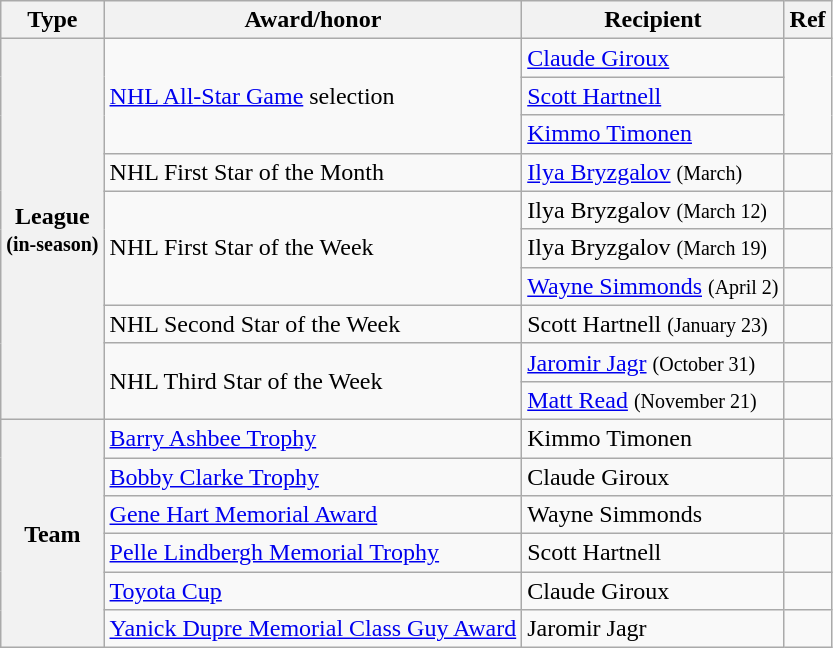<table class="wikitable">
<tr>
<th scope="col">Type</th>
<th scope="col">Award/honor</th>
<th scope="col">Recipient</th>
<th scope="col">Ref</th>
</tr>
<tr>
<th scope="row" rowspan="10">League<br><small>(in-season)</small></th>
<td rowspan="3"><a href='#'>NHL All-Star Game</a> selection</td>
<td><a href='#'>Claude Giroux</a></td>
<td rowspan="3"></td>
</tr>
<tr>
<td><a href='#'>Scott Hartnell</a></td>
</tr>
<tr>
<td><a href='#'>Kimmo Timonen</a></td>
</tr>
<tr>
<td>NHL First Star of the Month</td>
<td><a href='#'>Ilya Bryzgalov</a> <small>(March)</small></td>
<td></td>
</tr>
<tr>
<td rowspan="3">NHL First Star of the Week</td>
<td>Ilya Bryzgalov <small>(March 12)</small></td>
<td></td>
</tr>
<tr>
<td>Ilya Bryzgalov <small>(March 19)</small></td>
<td></td>
</tr>
<tr>
<td><a href='#'>Wayne Simmonds</a> <small>(April 2)</small></td>
<td></td>
</tr>
<tr>
<td>NHL Second Star of the Week</td>
<td>Scott Hartnell <small>(January 23)</small></td>
<td></td>
</tr>
<tr>
<td rowspan="2">NHL Third Star of the Week</td>
<td><a href='#'>Jaromir Jagr</a> <small>(October 31)</small></td>
<td></td>
</tr>
<tr>
<td><a href='#'>Matt Read</a> <small>(November 21)</small></td>
<td></td>
</tr>
<tr>
<th scope="row" rowspan="6">Team</th>
<td><a href='#'>Barry Ashbee Trophy</a></td>
<td>Kimmo Timonen</td>
<td></td>
</tr>
<tr>
<td><a href='#'>Bobby Clarke Trophy</a></td>
<td>Claude Giroux</td>
<td></td>
</tr>
<tr>
<td><a href='#'>Gene Hart Memorial Award</a></td>
<td>Wayne Simmonds</td>
<td></td>
</tr>
<tr>
<td><a href='#'>Pelle Lindbergh Memorial Trophy</a></td>
<td>Scott Hartnell</td>
<td></td>
</tr>
<tr>
<td><a href='#'>Toyota Cup</a></td>
<td>Claude Giroux</td>
<td></td>
</tr>
<tr>
<td><a href='#'>Yanick Dupre Memorial Class Guy Award</a></td>
<td>Jaromir Jagr</td>
<td></td>
</tr>
</table>
